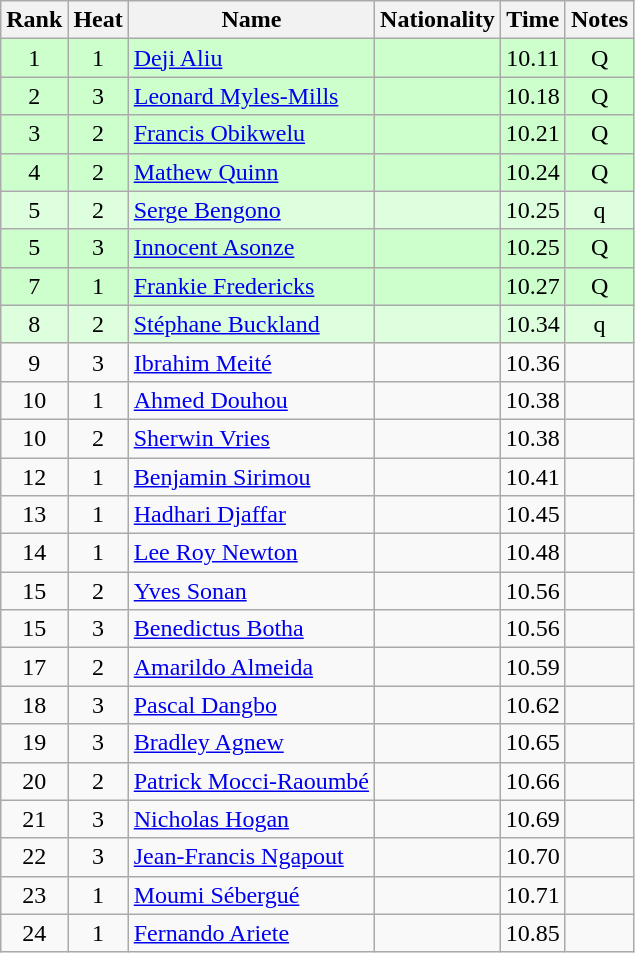<table class="wikitable sortable" style="text-align:center">
<tr>
<th>Rank</th>
<th>Heat</th>
<th>Name</th>
<th>Nationality</th>
<th>Time</th>
<th>Notes</th>
</tr>
<tr bgcolor=ccffcc>
<td>1</td>
<td>1</td>
<td align=left><a href='#'>Deji Aliu</a></td>
<td align=left></td>
<td>10.11</td>
<td>Q</td>
</tr>
<tr bgcolor=ccffcc>
<td>2</td>
<td>3</td>
<td align=left><a href='#'>Leonard Myles-Mills</a></td>
<td align=left></td>
<td>10.18</td>
<td>Q</td>
</tr>
<tr bgcolor=ccffcc>
<td>3</td>
<td>2</td>
<td align=left><a href='#'>Francis Obikwelu</a></td>
<td align=left></td>
<td>10.21</td>
<td>Q</td>
</tr>
<tr bgcolor=ccffcc>
<td>4</td>
<td>2</td>
<td align=left><a href='#'>Mathew Quinn</a></td>
<td align=left></td>
<td>10.24</td>
<td>Q</td>
</tr>
<tr bgcolor=ddffdd>
<td>5</td>
<td>2</td>
<td align=left><a href='#'>Serge Bengono</a></td>
<td align=left></td>
<td>10.25</td>
<td>q</td>
</tr>
<tr bgcolor=ccffcc>
<td>5</td>
<td>3</td>
<td align=left><a href='#'>Innocent Asonze</a></td>
<td align=left></td>
<td>10.25</td>
<td>Q</td>
</tr>
<tr bgcolor=ccffcc>
<td>7</td>
<td>1</td>
<td align=left><a href='#'>Frankie Fredericks</a></td>
<td align=left></td>
<td>10.27</td>
<td>Q</td>
</tr>
<tr bgcolor=ddffdd>
<td>8</td>
<td>2</td>
<td align=left><a href='#'>Stéphane Buckland</a></td>
<td align=left></td>
<td>10.34</td>
<td>q</td>
</tr>
<tr>
<td>9</td>
<td>3</td>
<td align=left><a href='#'>Ibrahim Meité</a></td>
<td align=left></td>
<td>10.36</td>
<td></td>
</tr>
<tr>
<td>10</td>
<td>1</td>
<td align=left><a href='#'>Ahmed Douhou</a></td>
<td align=left></td>
<td>10.38</td>
<td></td>
</tr>
<tr>
<td>10</td>
<td>2</td>
<td align=left><a href='#'>Sherwin Vries</a></td>
<td align=left></td>
<td>10.38</td>
<td></td>
</tr>
<tr>
<td>12</td>
<td>1</td>
<td align=left><a href='#'>Benjamin Sirimou</a></td>
<td align=left></td>
<td>10.41</td>
<td></td>
</tr>
<tr>
<td>13</td>
<td>1</td>
<td align=left><a href='#'>Hadhari Djaffar</a></td>
<td align=left></td>
<td>10.45</td>
<td></td>
</tr>
<tr>
<td>14</td>
<td>1</td>
<td align=left><a href='#'>Lee Roy Newton</a></td>
<td align=left></td>
<td>10.48</td>
<td></td>
</tr>
<tr>
<td>15</td>
<td>2</td>
<td align=left><a href='#'>Yves Sonan</a></td>
<td align=left></td>
<td>10.56</td>
<td></td>
</tr>
<tr>
<td>15</td>
<td>3</td>
<td align=left><a href='#'>Benedictus Botha</a></td>
<td align=left></td>
<td>10.56</td>
<td></td>
</tr>
<tr>
<td>17</td>
<td>2</td>
<td align=left><a href='#'>Amarildo Almeida</a></td>
<td align=left></td>
<td>10.59</td>
<td></td>
</tr>
<tr>
<td>18</td>
<td>3</td>
<td align=left><a href='#'>Pascal Dangbo</a></td>
<td align=left></td>
<td>10.62</td>
<td></td>
</tr>
<tr>
<td>19</td>
<td>3</td>
<td align=left><a href='#'>Bradley Agnew</a></td>
<td align=left></td>
<td>10.65</td>
<td></td>
</tr>
<tr>
<td>20</td>
<td>2</td>
<td align=left><a href='#'>Patrick Mocci-Raoumbé</a></td>
<td align=left></td>
<td>10.66</td>
<td></td>
</tr>
<tr>
<td>21</td>
<td>3</td>
<td align=left><a href='#'>Nicholas Hogan</a></td>
<td align=left></td>
<td>10.69</td>
<td></td>
</tr>
<tr>
<td>22</td>
<td>3</td>
<td align=left><a href='#'>Jean-Francis Ngapout</a></td>
<td align=left></td>
<td>10.70</td>
<td></td>
</tr>
<tr>
<td>23</td>
<td>1</td>
<td align=left><a href='#'>Moumi Sébergué</a></td>
<td align=left></td>
<td>10.71</td>
<td></td>
</tr>
<tr>
<td>24</td>
<td>1</td>
<td align=left><a href='#'>Fernando Ariete</a></td>
<td align=left></td>
<td>10.85</td>
<td></td>
</tr>
</table>
